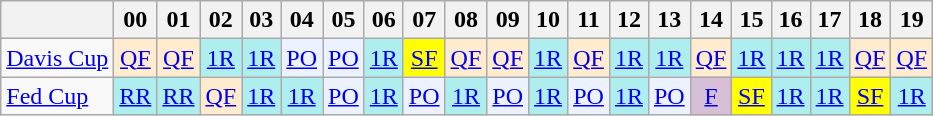<table class="wikitable nowrap" style=text-align:center>
<tr>
<th></th>
<th>00</th>
<th>01</th>
<th>02</th>
<th>03</th>
<th>04</th>
<th>05</th>
<th>06</th>
<th>07</th>
<th>08</th>
<th>09</th>
<th>10</th>
<th>11</th>
<th>12</th>
<th>13</th>
<th>14</th>
<th>15</th>
<th>16</th>
<th>17</th>
<th>18</th>
<th>19</th>
</tr>
<tr>
<td align=left><a href='#'>Davis Cup</a></td>
<td bgcolor=ffebcd><a href='#'>QF</a></td>
<td bgcolor=ffebcd><a href='#'>QF</a></td>
<td bgcolor=afeeee><a href='#'>1R</a></td>
<td bgcolor=afeeee><a href='#'>1R</a></td>
<td bgcolor=ecf2ff><a href='#'>PO</a></td>
<td bgcolor=ecf2ff><a href='#'>PO</a></td>
<td bgcolor=afeeee><a href='#'>1R</a></td>
<td bgcolor=yellow><a href='#'>SF</a></td>
<td bgcolor=ffebcd><a href='#'>QF</a></td>
<td bgcolor=ffebcd><a href='#'>QF</a></td>
<td bgcolor=afeeee><a href='#'>1R</a></td>
<td bgcolor=ffebcd><a href='#'>QF</a></td>
<td bgcolor=afeeee><a href='#'>1R</a></td>
<td bgcolor=afeeee><a href='#'>1R</a></td>
<td bgcolor=ffebcd><a href='#'>QF</a></td>
<td bgcolor=afeeee><a href='#'>1R</a></td>
<td bgcolor=afeeee><a href='#'>1R</a></td>
<td bgcolor=afeeee><a href='#'>1R</a></td>
<td bgcolor=ffebcd><a href='#'>QF</a></td>
<td bgcolor=ffebcd><a href='#'>QF</a></td>
</tr>
<tr>
<td align=left><a href='#'>Fed Cup</a></td>
<td bgcolor=afeeee><a href='#'>RR</a></td>
<td bgcolor=afeeee><a href='#'>RR</a></td>
<td bgcolor=ffebcd><a href='#'>QF</a></td>
<td bgcolor=afeeee><a href='#'>1R</a></td>
<td bgcolor=afeeee><a href='#'>1R</a></td>
<td bgcolor=ecf2ff><a href='#'>PO</a></td>
<td bgcolor=afeeee><a href='#'>1R</a></td>
<td bgcolor=ecf2ff><a href='#'>PO</a></td>
<td bgcolor=afeeee><a href='#'>1R</a></td>
<td bgcolor=ecf2ff><a href='#'>PO</a></td>
<td bgcolor=afeeee><a href='#'>1R</a></td>
<td bgcolor=ecf2ff><a href='#'>PO</a></td>
<td bgcolor=afeeee><a href='#'>1R</a></td>
<td bgcolor=ecf2ff><a href='#'>PO</a></td>
<td bgcolor=thistle><a href='#'>F</a></td>
<td bgcolor=yellow><a href='#'>SF</a></td>
<td bgcolor=afeeee><a href='#'>1R</a></td>
<td bgcolor=afeeee><a href='#'>1R</a></td>
<td bgcolor=yellow><a href='#'>SF</a></td>
<td bgcolor=afeeee><a href='#'>1R</a></td>
</tr>
</table>
